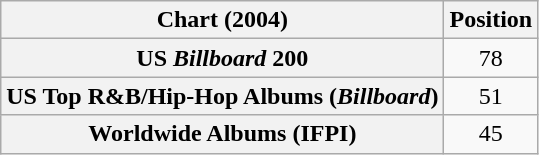<table class="wikitable sortable plainrowheaders" style="text-align:center">
<tr>
<th>Chart (2004)</th>
<th>Position</th>
</tr>
<tr>
<th scope="row">US <em>Billboard</em> 200</th>
<td>78</td>
</tr>
<tr>
<th scope="row">US Top R&B/Hip-Hop Albums (<em>Billboard</em>)</th>
<td>51</td>
</tr>
<tr>
<th scope="row">Worldwide Albums (IFPI)</th>
<td>45</td>
</tr>
</table>
